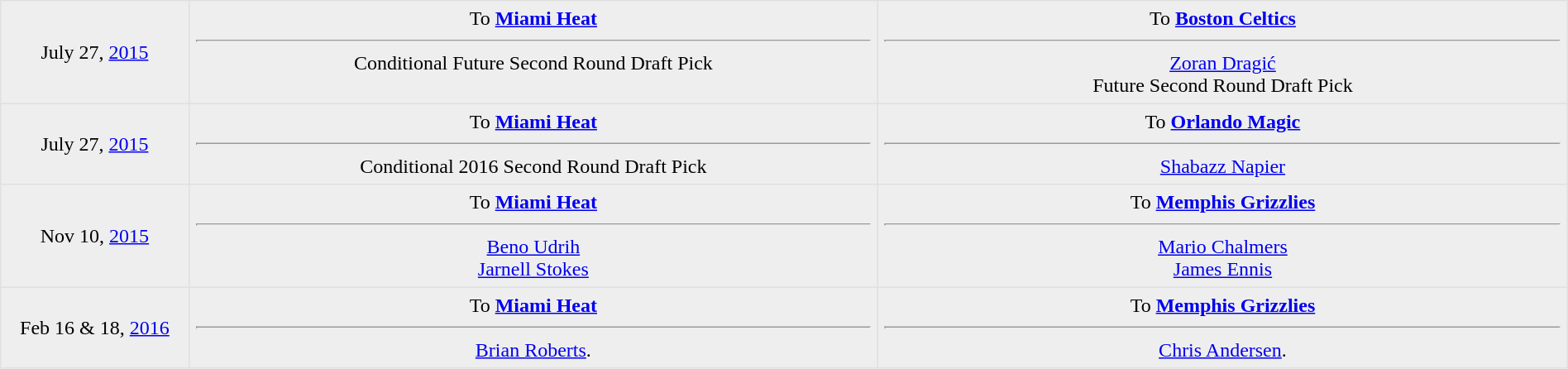<table border=1 style="border-collapse:collapse; text-align: center; width: 100%" bordercolor="#DFDFDF"  cellpadding="5">
<tr bgcolor="eeeeee">
<td style="width:12%">July 27, <a href='#'>2015</a></td>
<td style="width:44%" valign="top">To <strong><a href='#'>Miami Heat</a></strong><hr>Conditional Future Second Round Draft Pick</td>
<td style="width:44%" valign="top">To <strong><a href='#'>Boston Celtics</a></strong><hr><a href='#'>Zoran Dragić</a><br>Future Second Round Draft Pick</td>
</tr>
<tr bgcolor="eeeeee">
<td style="width:12%">July 27, <a href='#'>2015</a></td>
<td style="width:44%" valign="top">To <strong><a href='#'>Miami Heat</a></strong><hr>Conditional 2016 Second Round Draft Pick</td>
<td style="width:44%" valign="top">To <strong><a href='#'>Orlando Magic</a></strong><hr><a href='#'>Shabazz Napier</a></td>
</tr>
<tr bgcolor="eeeeee">
<td style="width:12%">Nov 10, <a href='#'>2015</a></td>
<td style="width:44%" valign="top">To <strong><a href='#'>Miami Heat</a></strong><hr><a href='#'>Beno Udrih</a><br><a href='#'>Jarnell Stokes</a></td>
<td style="width:44%" valign="top">To <strong><a href='#'>Memphis Grizzlies</a></strong><hr><a href='#'>Mario Chalmers</a><br><a href='#'>James Ennis</a></td>
</tr>
<tr bgcolor="eeeeee">
<td style="width:12%">Feb 16 & 18, <a href='#'>2016</a></td>
<td style="width:44%" valign="top">To <strong><a href='#'>Miami Heat</a></strong><hr><a href='#'>Brian Roberts</a>.</td>
<td>To <strong><a href='#'>Memphis Grizzlies</a></strong><hr><a href='#'>Chris Andersen</a>.</td>
</tr>
</table>
